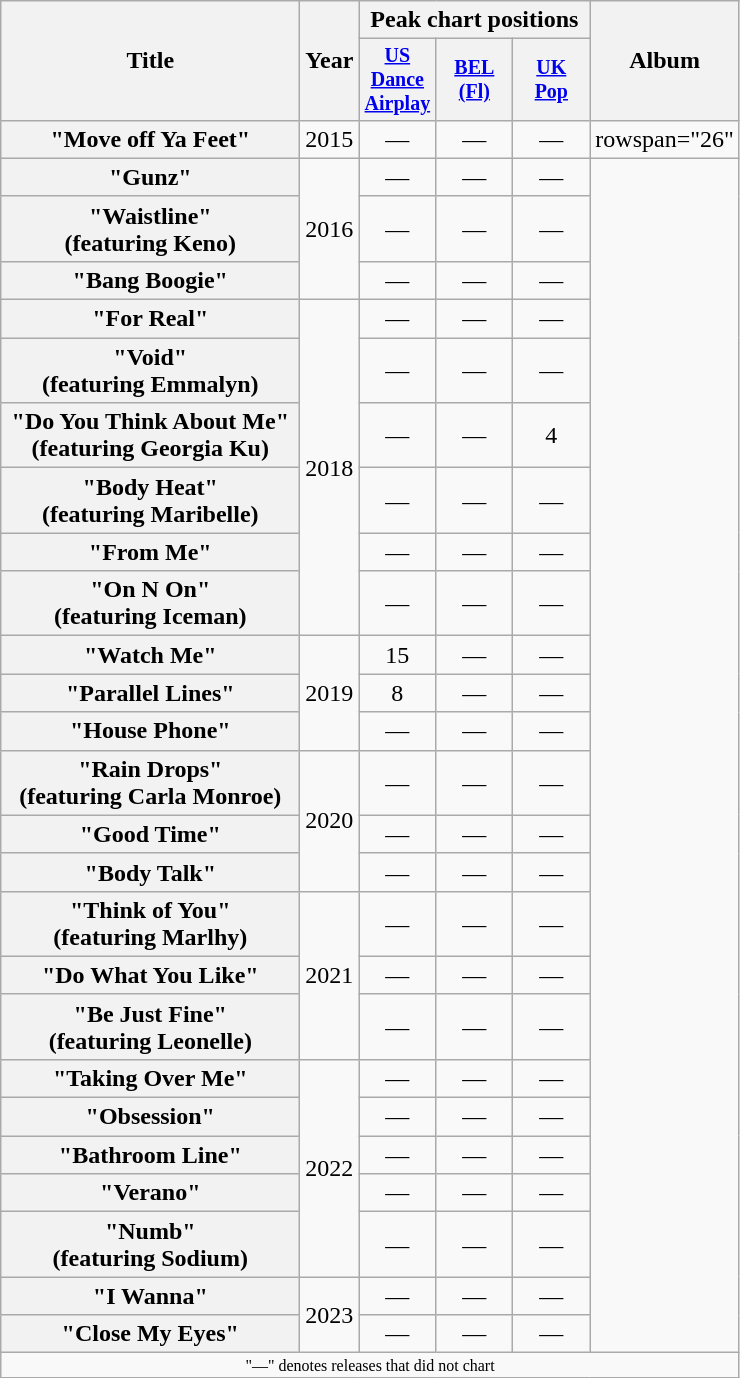<table class="wikitable plainrowheaders" style="text-align:center;">
<tr>
<th scope="col" rowspan="2" style="width:12em;">Title</th>
<th scope="col" rowspan="2">Year</th>
<th scope="col" colspan="3">Peak chart positions</th>
<th rowspan="2">Album</th>
</tr>
<tr style="font-size:smaller;">
<th style="width:45px;"><a href='#'>US<br>Dance Airplay</a><br></th>
<th style="width:45px;"><a href='#'>BEL<br>(Fl)</a><br></th>
<th style="width:45px;"><a href='#'>UK<br>Pop</a><br></th>
</tr>
<tr>
<th scope="row">"Move off Ya Feet"</th>
<td>2015</td>
<td>—</td>
<td>—</td>
<td>—</td>
<td>rowspan="26" </td>
</tr>
<tr>
<th scope="row">"Gunz"</th>
<td rowspan="3">2016</td>
<td>—</td>
<td>—</td>
<td>—</td>
</tr>
<tr>
<th scope="row">"Waistline"<br><span>(featuring Keno)</span></th>
<td>—</td>
<td>—</td>
<td>—</td>
</tr>
<tr>
<th scope="row">"Bang Boogie"</th>
<td>—</td>
<td>—</td>
<td>—</td>
</tr>
<tr>
<th scope="row">"For Real"</th>
<td rowspan="6">2018</td>
<td>—</td>
<td>—</td>
<td>—</td>
</tr>
<tr>
<th scope="row">"Void"<br><span>(featuring Emmalyn)</span></th>
<td>—</td>
<td>—</td>
<td>—</td>
</tr>
<tr>
<th scope="row">"Do You Think About Me"<br><span>(featuring Georgia Ku)</span></th>
<td>—</td>
<td>—</td>
<td>4</td>
</tr>
<tr>
<th scope="row">"Body Heat"<br><span>(featuring Maribelle)</span></th>
<td>—</td>
<td>—</td>
<td>—</td>
</tr>
<tr>
<th scope="row">"From Me"</th>
<td>—</td>
<td>—</td>
<td>—</td>
</tr>
<tr>
<th scope="row">"On N On"<br><span>(featuring Iceman)</span></th>
<td>—</td>
<td>—</td>
<td>—</td>
</tr>
<tr>
<th scope="row">"Watch Me"</th>
<td rowspan="3">2019</td>
<td>15</td>
<td>—</td>
<td>—</td>
</tr>
<tr>
<th scope="row">"Parallel Lines"</th>
<td>8</td>
<td>—</td>
<td>—</td>
</tr>
<tr>
<th scope="row">"House Phone"</th>
<td>—</td>
<td>—</td>
<td>—</td>
</tr>
<tr>
<th scope="row">"Rain Drops"<br><span>(featuring Carla Monroe)</span></th>
<td rowspan="3">2020</td>
<td>—</td>
<td>—</td>
<td>—</td>
</tr>
<tr>
<th scope="row">"Good Time"</th>
<td>—</td>
<td>—</td>
<td>—</td>
</tr>
<tr>
<th scope="row">"Body Talk"</th>
<td>—</td>
<td>—</td>
<td>—</td>
</tr>
<tr>
<th scope="row">"Think of You"<br><span>(featuring Marlhy)</span></th>
<td rowspan="3">2021</td>
<td>—</td>
<td>—</td>
<td>—</td>
</tr>
<tr>
<th scope="row">"Do What You Like"</th>
<td>—</td>
<td>—</td>
<td>—</td>
</tr>
<tr>
<th scope="row">"Be Just Fine"<br><span>(featuring Leonelle)</span></th>
<td>—</td>
<td>—</td>
<td>—</td>
</tr>
<tr>
<th scope="row">"Taking Over Me"</th>
<td rowspan="5">2022</td>
<td>—</td>
<td>—</td>
<td>—</td>
</tr>
<tr>
<th scope="row">"Obsession"</th>
<td>—</td>
<td>—</td>
<td>—</td>
</tr>
<tr>
<th scope="row">"Bathroom Line"</th>
<td>—</td>
<td>—</td>
<td>—</td>
</tr>
<tr>
<th scope="row">"Verano"</th>
<td>—</td>
<td>—</td>
<td>—</td>
</tr>
<tr>
<th scope="row">"Numb"<br><span>(featuring Sodium)</span></th>
<td>—</td>
<td>—</td>
<td>—</td>
</tr>
<tr>
<th scope="row">"I Wanna"</th>
<td rowspan="2">2023</td>
<td>—</td>
<td>—</td>
<td>—</td>
</tr>
<tr>
<th scope="row">"Close My Eyes"</th>
<td>—</td>
<td>—</td>
<td>—</td>
</tr>
<tr>
<td colspan="10" style="font-size:8pt">"—" denotes releases that did not chart</td>
</tr>
</table>
